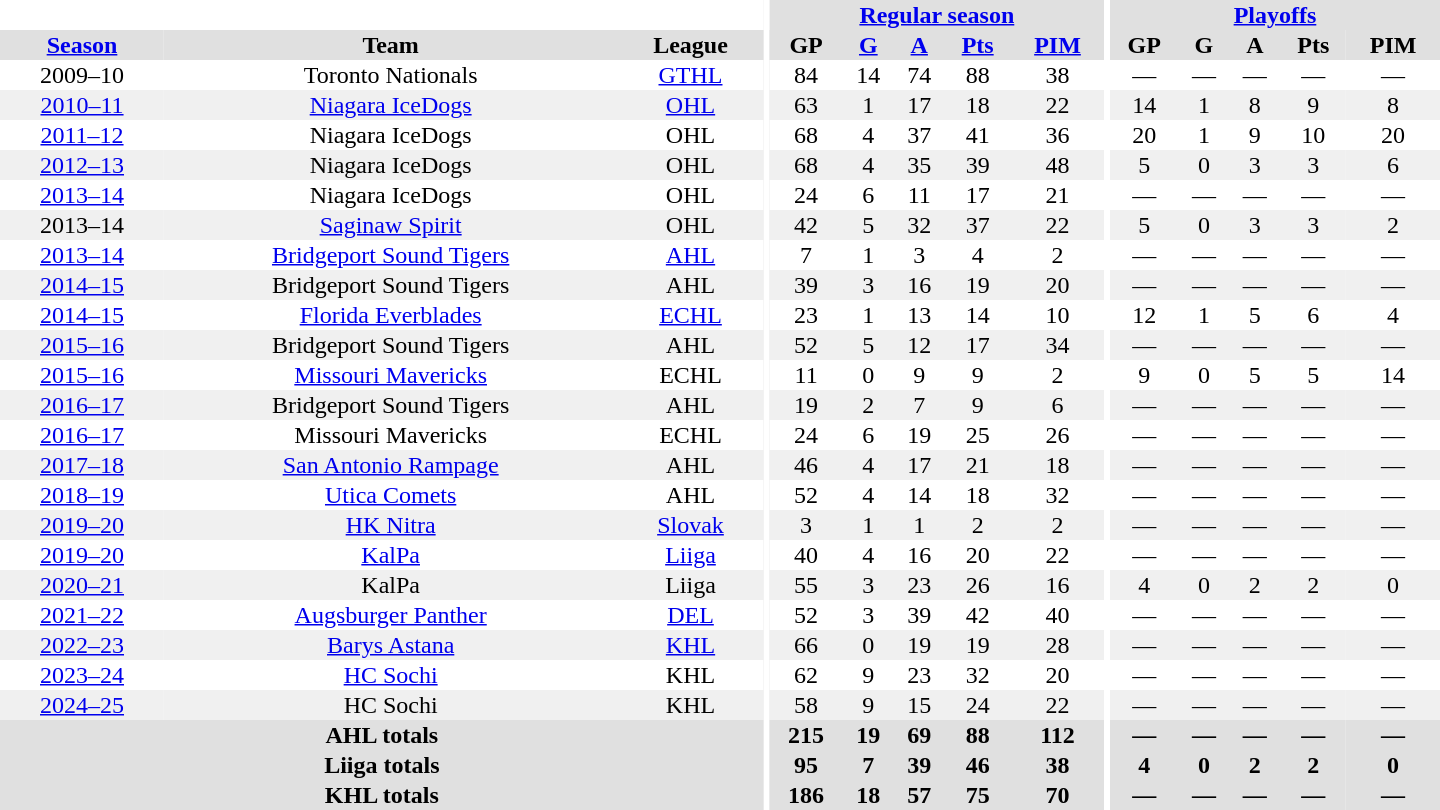<table border="0" cellpadding="1" cellspacing="0" style="text-align:center; width:60em">
<tr bgcolor="#e0e0e0">
<th colspan="3" bgcolor="#ffffff"></th>
<th rowspan="99" bgcolor="#ffffff"></th>
<th colspan="5"><a href='#'>Regular season</a></th>
<th rowspan="99" bgcolor="#ffffff"></th>
<th colspan="5"><a href='#'>Playoffs</a></th>
</tr>
<tr bgcolor="#e0e0e0">
<th><a href='#'>Season</a></th>
<th>Team</th>
<th>League</th>
<th>GP</th>
<th><a href='#'>G</a></th>
<th><a href='#'>A</a></th>
<th><a href='#'>Pts</a></th>
<th><a href='#'>PIM</a></th>
<th>GP</th>
<th>G</th>
<th>A</th>
<th>Pts</th>
<th>PIM</th>
</tr>
<tr>
<td>2009–10</td>
<td>Toronto Nationals</td>
<td><a href='#'>GTHL</a></td>
<td>84</td>
<td>14</td>
<td>74</td>
<td>88</td>
<td>38</td>
<td>—</td>
<td>—</td>
<td>—</td>
<td>—</td>
<td>—</td>
</tr>
<tr bgcolor="#f0f0f0">
<td><a href='#'>2010–11</a></td>
<td><a href='#'>Niagara IceDogs</a></td>
<td><a href='#'>OHL</a></td>
<td>63</td>
<td>1</td>
<td>17</td>
<td>18</td>
<td>22</td>
<td>14</td>
<td>1</td>
<td>8</td>
<td>9</td>
<td>8</td>
</tr>
<tr>
<td><a href='#'>2011–12</a></td>
<td>Niagara IceDogs</td>
<td>OHL</td>
<td>68</td>
<td>4</td>
<td>37</td>
<td>41</td>
<td>36</td>
<td>20</td>
<td>1</td>
<td>9</td>
<td>10</td>
<td>20</td>
</tr>
<tr bgcolor="#f0f0f0">
<td><a href='#'>2012–13</a></td>
<td>Niagara IceDogs</td>
<td>OHL</td>
<td>68</td>
<td>4</td>
<td>35</td>
<td>39</td>
<td>48</td>
<td>5</td>
<td>0</td>
<td>3</td>
<td>3</td>
<td>6</td>
</tr>
<tr>
<td><a href='#'>2013–14</a></td>
<td>Niagara IceDogs</td>
<td>OHL</td>
<td>24</td>
<td>6</td>
<td>11</td>
<td>17</td>
<td>21</td>
<td>—</td>
<td>—</td>
<td>—</td>
<td>—</td>
<td>—</td>
</tr>
<tr bgcolor="#f0f0f0">
<td>2013–14</td>
<td><a href='#'>Saginaw Spirit</a></td>
<td>OHL</td>
<td>42</td>
<td>5</td>
<td>32</td>
<td>37</td>
<td>22</td>
<td>5</td>
<td>0</td>
<td>3</td>
<td>3</td>
<td>2</td>
</tr>
<tr>
<td><a href='#'>2013–14</a></td>
<td><a href='#'>Bridgeport Sound Tigers</a></td>
<td><a href='#'>AHL</a></td>
<td>7</td>
<td>1</td>
<td>3</td>
<td>4</td>
<td>2</td>
<td>—</td>
<td>—</td>
<td>—</td>
<td>—</td>
<td>—</td>
</tr>
<tr bgcolor="#f0f0f0">
<td><a href='#'>2014–15</a></td>
<td>Bridgeport Sound Tigers</td>
<td>AHL</td>
<td>39</td>
<td>3</td>
<td>16</td>
<td>19</td>
<td>20</td>
<td>—</td>
<td>—</td>
<td>—</td>
<td>—</td>
<td>—</td>
</tr>
<tr>
<td><a href='#'>2014–15</a></td>
<td><a href='#'>Florida Everblades</a></td>
<td><a href='#'>ECHL</a></td>
<td>23</td>
<td>1</td>
<td>13</td>
<td>14</td>
<td>10</td>
<td>12</td>
<td>1</td>
<td>5</td>
<td>6</td>
<td>4</td>
</tr>
<tr bgcolor="#f0f0f0">
<td><a href='#'>2015–16</a></td>
<td>Bridgeport Sound Tigers</td>
<td>AHL</td>
<td>52</td>
<td>5</td>
<td>12</td>
<td>17</td>
<td>34</td>
<td>—</td>
<td>—</td>
<td>—</td>
<td>—</td>
<td>—</td>
</tr>
<tr>
<td><a href='#'>2015–16</a></td>
<td><a href='#'>Missouri Mavericks</a></td>
<td>ECHL</td>
<td>11</td>
<td>0</td>
<td>9</td>
<td>9</td>
<td>2</td>
<td>9</td>
<td>0</td>
<td>5</td>
<td>5</td>
<td>14</td>
</tr>
<tr bgcolor="#f0f0f0">
<td><a href='#'>2016–17</a></td>
<td>Bridgeport Sound Tigers</td>
<td>AHL</td>
<td>19</td>
<td>2</td>
<td>7</td>
<td>9</td>
<td>6</td>
<td>—</td>
<td>—</td>
<td>—</td>
<td>—</td>
<td>—</td>
</tr>
<tr>
<td><a href='#'>2016–17</a></td>
<td>Missouri Mavericks</td>
<td>ECHL</td>
<td>24</td>
<td>6</td>
<td>19</td>
<td>25</td>
<td>26</td>
<td>—</td>
<td>—</td>
<td>—</td>
<td>—</td>
<td>—</td>
</tr>
<tr bgcolor="#f0f0f0">
<td><a href='#'>2017–18</a></td>
<td><a href='#'>San Antonio Rampage</a></td>
<td>AHL</td>
<td>46</td>
<td>4</td>
<td>17</td>
<td>21</td>
<td>18</td>
<td>—</td>
<td>—</td>
<td>—</td>
<td>—</td>
<td>—</td>
</tr>
<tr>
<td><a href='#'>2018–19</a></td>
<td><a href='#'>Utica Comets</a></td>
<td>AHL</td>
<td>52</td>
<td>4</td>
<td>14</td>
<td>18</td>
<td>32</td>
<td>—</td>
<td>—</td>
<td>—</td>
<td>—</td>
<td>—</td>
</tr>
<tr bgcolor="#f0f0f0">
<td><a href='#'>2019–20</a></td>
<td><a href='#'>HK Nitra</a></td>
<td><a href='#'>Slovak</a></td>
<td>3</td>
<td>1</td>
<td>1</td>
<td>2</td>
<td>2</td>
<td>—</td>
<td>—</td>
<td>—</td>
<td>—</td>
<td>—</td>
</tr>
<tr>
<td><a href='#'>2019–20</a></td>
<td><a href='#'>KalPa</a></td>
<td><a href='#'>Liiga</a></td>
<td>40</td>
<td>4</td>
<td>16</td>
<td>20</td>
<td>22</td>
<td>—</td>
<td>—</td>
<td>—</td>
<td>—</td>
<td>—</td>
</tr>
<tr bgcolor="#f0f0f0">
<td><a href='#'>2020–21</a></td>
<td>KalPa</td>
<td>Liiga</td>
<td>55</td>
<td>3</td>
<td>23</td>
<td>26</td>
<td>16</td>
<td>4</td>
<td>0</td>
<td>2</td>
<td>2</td>
<td>0</td>
</tr>
<tr>
<td><a href='#'>2021–22</a></td>
<td><a href='#'>Augsburger Panther</a></td>
<td><a href='#'>DEL</a></td>
<td>52</td>
<td>3</td>
<td>39</td>
<td>42</td>
<td>40</td>
<td>—</td>
<td>—</td>
<td>—</td>
<td>—</td>
<td>—</td>
</tr>
<tr bgcolor="#f0f0f0">
<td><a href='#'>2022–23</a></td>
<td><a href='#'>Barys Astana</a></td>
<td><a href='#'>KHL</a></td>
<td>66</td>
<td>0</td>
<td>19</td>
<td>19</td>
<td>28</td>
<td>—</td>
<td>—</td>
<td>—</td>
<td>—</td>
<td>—</td>
</tr>
<tr>
<td><a href='#'>2023–24</a></td>
<td><a href='#'>HC Sochi</a></td>
<td>KHL</td>
<td>62</td>
<td>9</td>
<td>23</td>
<td>32</td>
<td>20</td>
<td>—</td>
<td>—</td>
<td>—</td>
<td>—</td>
<td>—</td>
</tr>
<tr bgcolor="#f0f0f0">
<td><a href='#'>2024–25</a></td>
<td>HC Sochi</td>
<td>KHL</td>
<td>58</td>
<td>9</td>
<td>15</td>
<td>24</td>
<td>22</td>
<td>—</td>
<td>—</td>
<td>—</td>
<td>—</td>
<td>—</td>
</tr>
<tr bgcolor="#e0e0e0">
<th colspan="3">AHL totals</th>
<th>215</th>
<th>19</th>
<th>69</th>
<th>88</th>
<th>112</th>
<th>—</th>
<th>—</th>
<th>—</th>
<th>—</th>
<th>—</th>
</tr>
<tr bgcolor="#e0e0e0">
<th colspan="3">Liiga totals</th>
<th>95</th>
<th>7</th>
<th>39</th>
<th>46</th>
<th>38</th>
<th>4</th>
<th>0</th>
<th>2</th>
<th>2</th>
<th>0</th>
</tr>
<tr bgcolor="#e0e0e0">
<th colspan="3">KHL totals</th>
<th>186</th>
<th>18</th>
<th>57</th>
<th>75</th>
<th>70</th>
<th>—</th>
<th>—</th>
<th>—</th>
<th>—</th>
<th>—</th>
</tr>
</table>
